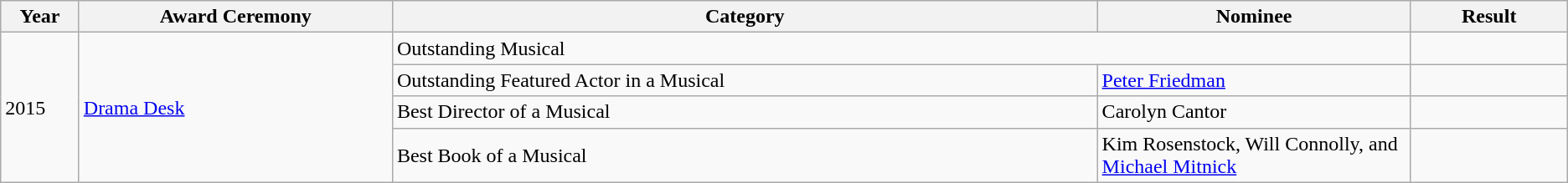<table class="wikitable">
<tr>
<th width="5%">Year</th>
<th width="20%">Award Ceremony</th>
<th width="45%">Category</th>
<th width="20%">Nominee</th>
<th width="10%">Result</th>
</tr>
<tr>
<td rowspan="7">2015</td>
<td rowspan="7"><a href='#'>Drama Desk</a></td>
<td colspan="2">Outstanding Musical</td>
<td></td>
</tr>
<tr>
<td>Outstanding Featured Actor in a Musical</td>
<td><a href='#'>Peter Friedman</a></td>
<td></td>
</tr>
<tr>
<td>Best Director of a Musical</td>
<td>Carolyn Cantor</td>
<td></td>
</tr>
<tr>
<td>Best Book of a Musical</td>
<td>Kim Rosenstock, Will Connolly, and <a href='#'>Michael Mitnick</a></td>
<td></td>
</tr>
</table>
